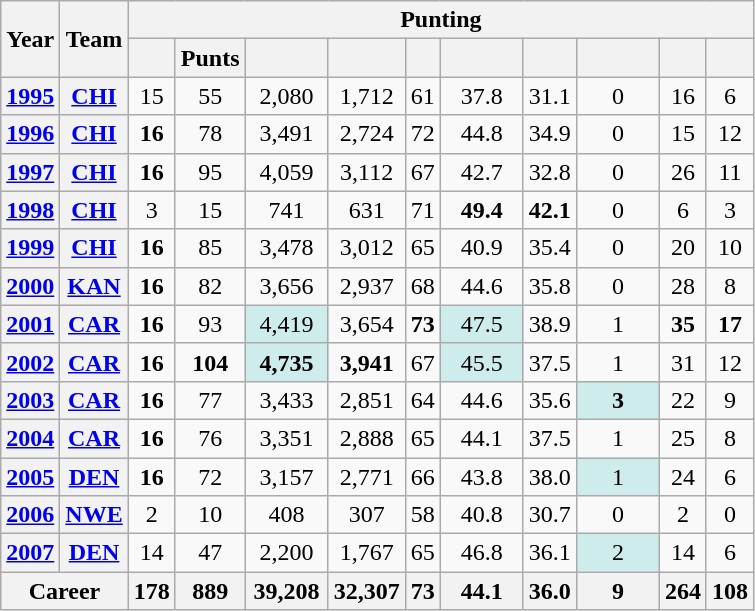<table class=wikitable style="text-align:center;">
<tr>
<th rowspan="2">Year</th>
<th rowspan="2">Team</th>
<th colspan="10">Punting</th>
</tr>
<tr>
<th></th>
<th>Punts</th>
<th></th>
<th></th>
<th></th>
<th></th>
<th></th>
<th></th>
<th></th>
<th></th>
</tr>
<tr>
<th><a href='#'>1995</a></th>
<th><a href='#'>CHI</a></th>
<td>15</td>
<td>55</td>
<td>2,080</td>
<td>1,712</td>
<td>61</td>
<td>37.8</td>
<td>31.1</td>
<td>0</td>
<td>16</td>
<td>6</td>
</tr>
<tr>
<th><a href='#'>1996</a></th>
<th><a href='#'>CHI</a></th>
<td><strong>16</strong></td>
<td>78</td>
<td>3,491</td>
<td>2,724</td>
<td>72</td>
<td>44.8</td>
<td>34.9</td>
<td>0</td>
<td>15</td>
<td>12</td>
</tr>
<tr>
<th><a href='#'>1997</a></th>
<th><a href='#'>CHI</a></th>
<td><strong>16</strong></td>
<td>95</td>
<td>4,059</td>
<td>3,112</td>
<td>67</td>
<td>42.7</td>
<td>32.8</td>
<td>0</td>
<td>26</td>
<td>11</td>
</tr>
<tr>
<th><a href='#'>1998</a></th>
<th><a href='#'>CHI</a></th>
<td>3</td>
<td>15</td>
<td>741</td>
<td>631</td>
<td>71</td>
<td><strong>49.4</strong></td>
<td><strong>42.1</strong></td>
<td>0</td>
<td>6</td>
<td>3</td>
</tr>
<tr>
<th><a href='#'>1999</a></th>
<th><a href='#'>CHI</a></th>
<td><strong>16</strong></td>
<td>85</td>
<td>3,478</td>
<td>3,012</td>
<td>65</td>
<td>40.9</td>
<td>35.4</td>
<td>0</td>
<td>20</td>
<td>10</td>
</tr>
<tr>
<th><a href='#'>2000</a></th>
<th><a href='#'>KAN</a></th>
<td><strong>16</strong></td>
<td>82</td>
<td>3,656</td>
<td>2,937</td>
<td>68</td>
<td>44.6</td>
<td>35.8</td>
<td>0</td>
<td>28</td>
<td>8</td>
</tr>
<tr>
<th><a href='#'>2001</a></th>
<th><a href='#'>CAR</a></th>
<td><strong>16</strong></td>
<td>93</td>
<td style="background:#cfecec; width:3em;">4,419</td>
<td>3,654</td>
<td><strong>73</strong></td>
<td style="background:#cfecec; width:3em;">47.5</td>
<td>38.9</td>
<td>1</td>
<td><strong>35</strong></td>
<td><strong>17</strong></td>
</tr>
<tr>
<th><a href='#'>2002</a></th>
<th><a href='#'>CAR</a></th>
<td><strong>16</strong></td>
<td><strong>104</strong></td>
<td style="background:#cfecec; width:3em;"><strong>4,735</strong></td>
<td><strong>3,941</strong></td>
<td>67</td>
<td style="background:#cfecec; width:3em;">45.5</td>
<td>37.5</td>
<td>1</td>
<td>31</td>
<td>12</td>
</tr>
<tr>
<th><a href='#'>2003</a></th>
<th><a href='#'>CAR</a></th>
<td><strong>16</strong></td>
<td>77</td>
<td>3,433</td>
<td>2,851</td>
<td>64</td>
<td>44.6</td>
<td>35.6</td>
<td style="background:#cfecec; width:3em;"><strong>3</strong></td>
<td>22</td>
<td>9</td>
</tr>
<tr>
<th><a href='#'>2004</a></th>
<th><a href='#'>CAR</a></th>
<td><strong>16</strong></td>
<td>76</td>
<td>3,351</td>
<td>2,888</td>
<td>65</td>
<td>44.1</td>
<td>37.5</td>
<td>1</td>
<td>25</td>
<td>8</td>
</tr>
<tr>
<th><a href='#'>2005</a></th>
<th><a href='#'>DEN</a></th>
<td><strong>16</strong></td>
<td>72</td>
<td>3,157</td>
<td>2,771</td>
<td>66</td>
<td>43.8</td>
<td>38.0</td>
<td style="background:#cfecec; width:3em;">1</td>
<td>24</td>
<td>6</td>
</tr>
<tr>
<th><a href='#'>2006</a></th>
<th><a href='#'>NWE</a></th>
<td>2</td>
<td>10</td>
<td>408</td>
<td>307</td>
<td>58</td>
<td>40.8</td>
<td>30.7</td>
<td>0</td>
<td>2</td>
<td>0</td>
</tr>
<tr>
<th><a href='#'>2007</a></th>
<th><a href='#'>DEN</a></th>
<td>14</td>
<td>47</td>
<td>2,200</td>
<td>1,767</td>
<td>65</td>
<td>46.8</td>
<td>36.1</td>
<td style="background:#cfecec; width:3em;">2</td>
<td>14</td>
<td>6</td>
</tr>
<tr>
<th colspan="2">Career</th>
<th>178</th>
<th>889</th>
<th>39,208</th>
<th>32,307</th>
<th>73</th>
<th>44.1</th>
<th>36.0</th>
<th>9</th>
<th>264</th>
<th>108</th>
</tr>
</table>
